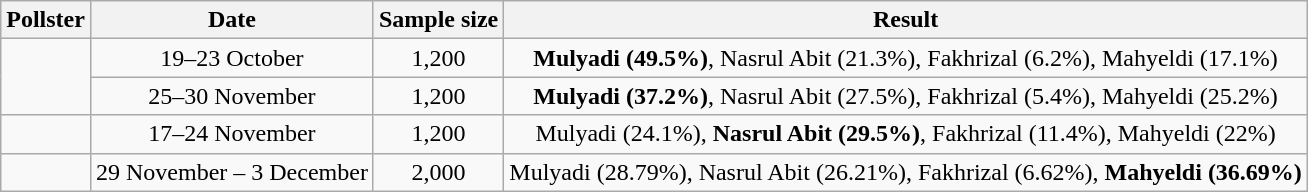<table class="wikitable sortable" style="text-align: center; ;">
<tr>
<th>Pollster</th>
<th>Date</th>
<th>Sample size</th>
<th>Result</th>
</tr>
<tr>
<td rowspan="2"></td>
<td>19–23 October</td>
<td>1,200</td>
<td><strong>Mulyadi (49.5%)</strong>, Nasrul Abit (21.3%), Fakhrizal (6.2%), Mahyeldi (17.1%)</td>
</tr>
<tr>
<td>25–30 November</td>
<td>1,200</td>
<td><strong>Mulyadi (37.2%)</strong>, Nasrul Abit (27.5%), Fakhrizal (5.4%), Mahyeldi (25.2%)</td>
</tr>
<tr>
<td> </td>
<td>17–24 November</td>
<td>1,200</td>
<td>Mulyadi (24.1%), <strong>Nasrul Abit (29.5%)</strong>, Fakhrizal (11.4%), Mahyeldi (22%)</td>
</tr>
<tr>
<td></td>
<td>29 November – 3 December</td>
<td>2,000</td>
<td>Mulyadi (28.79%), Nasrul Abit (26.21%), Fakhrizal (6.62%), <strong>Mahyeldi (36.69%)</strong></td>
</tr>
</table>
